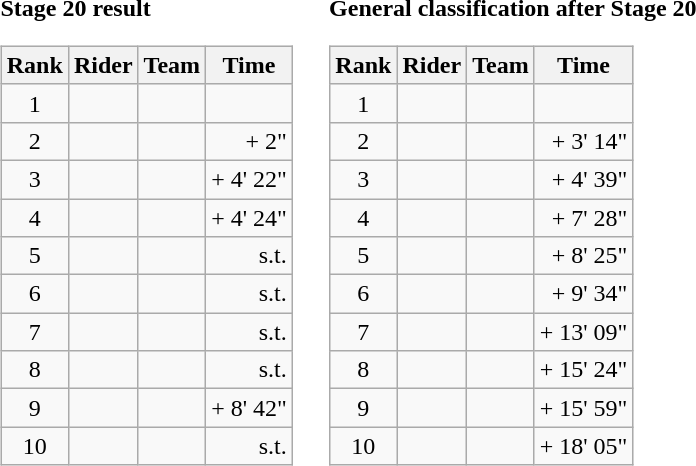<table>
<tr>
<td><strong>Stage 20 result</strong><br><table class="wikitable">
<tr>
<th scope="col">Rank</th>
<th scope="col">Rider</th>
<th scope="col">Team</th>
<th scope="col">Time</th>
</tr>
<tr>
<td style="text-align:center;">1</td>
<td></td>
<td></td>
<td style="text-align:right;"></td>
</tr>
<tr>
<td style="text-align:center;">2</td>
<td></td>
<td></td>
<td style="text-align:right;">+ 2"</td>
</tr>
<tr>
<td style="text-align:center;">3</td>
<td></td>
<td></td>
<td style="text-align:right;">+ 4' 22"</td>
</tr>
<tr>
<td style="text-align:center;">4</td>
<td></td>
<td></td>
<td style="text-align:right;">+ 4' 24"</td>
</tr>
<tr>
<td style="text-align:center;">5</td>
<td></td>
<td></td>
<td style="text-align:right;">s.t.</td>
</tr>
<tr>
<td style="text-align:center;">6</td>
<td></td>
<td></td>
<td style="text-align:right;">s.t.</td>
</tr>
<tr>
<td style="text-align:center;">7</td>
<td></td>
<td></td>
<td style="text-align:right;">s.t.</td>
</tr>
<tr>
<td style="text-align:center;">8</td>
<td></td>
<td></td>
<td style="text-align:right;">s.t.</td>
</tr>
<tr>
<td style="text-align:center;">9</td>
<td></td>
<td></td>
<td style="text-align:right;">+ 8' 42"</td>
</tr>
<tr>
<td style="text-align:center;">10</td>
<td></td>
<td></td>
<td style="text-align:right;">s.t.</td>
</tr>
</table>
</td>
<td></td>
<td><strong>General classification after Stage 20</strong><br><table class="wikitable">
<tr>
<th scope="col">Rank</th>
<th scope="col">Rider</th>
<th scope="col">Team</th>
<th scope="col">Time</th>
</tr>
<tr>
<td style="text-align:center;">1</td>
<td></td>
<td></td>
<td style="text-align:right;"></td>
</tr>
<tr>
<td style="text-align:center;">2</td>
<td></td>
<td></td>
<td style="text-align:right;">+ 3' 14"</td>
</tr>
<tr>
<td style="text-align:center;">3</td>
<td></td>
<td></td>
<td style="text-align:right;">+ 4' 39"</td>
</tr>
<tr>
<td style="text-align:center;">4</td>
<td></td>
<td></td>
<td style="text-align:right;">+ 7' 28"</td>
</tr>
<tr>
<td style="text-align:center;">5</td>
<td></td>
<td></td>
<td style="text-align:right;">+ 8' 25"</td>
</tr>
<tr>
<td style="text-align:center;">6</td>
<td></td>
<td></td>
<td style="text-align:right;">+ 9' 34"</td>
</tr>
<tr>
<td style="text-align:center;">7</td>
<td></td>
<td></td>
<td style="text-align:right;">+ 13' 09"</td>
</tr>
<tr>
<td style="text-align:center;">8</td>
<td></td>
<td></td>
<td style="text-align:right;">+ 15' 24"</td>
</tr>
<tr>
<td style="text-align:center;">9</td>
<td></td>
<td></td>
<td style="text-align:right;">+ 15' 59"</td>
</tr>
<tr>
<td style="text-align:center;">10</td>
<td></td>
<td></td>
<td style="text-align:right;">+ 18' 05"</td>
</tr>
</table>
</td>
</tr>
</table>
